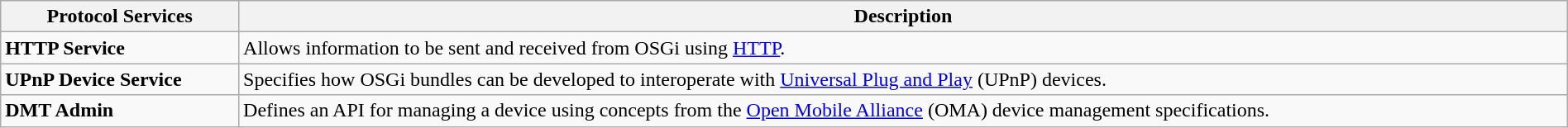<table class="wikitable" width = "100%">
<tr>
<th>Protocol Services</th>
<th>Description</th>
</tr>
<tr>
<td><strong>HTTP Service</strong></td>
<td>Allows information to be sent and received from OSGi using <a href='#'>HTTP</a>.</td>
</tr>
<tr>
<td><strong>UPnP Device Service</strong></td>
<td>Specifies how OSGi bundles can be developed to interoperate with <a href='#'>Universal Plug and Play</a> (UPnP) devices.</td>
</tr>
<tr>
<td><strong>DMT Admin</strong></td>
<td>Defines an API for managing a device using concepts from the <a href='#'>Open Mobile Alliance</a> (OMA) device management specifications.</td>
</tr>
</table>
